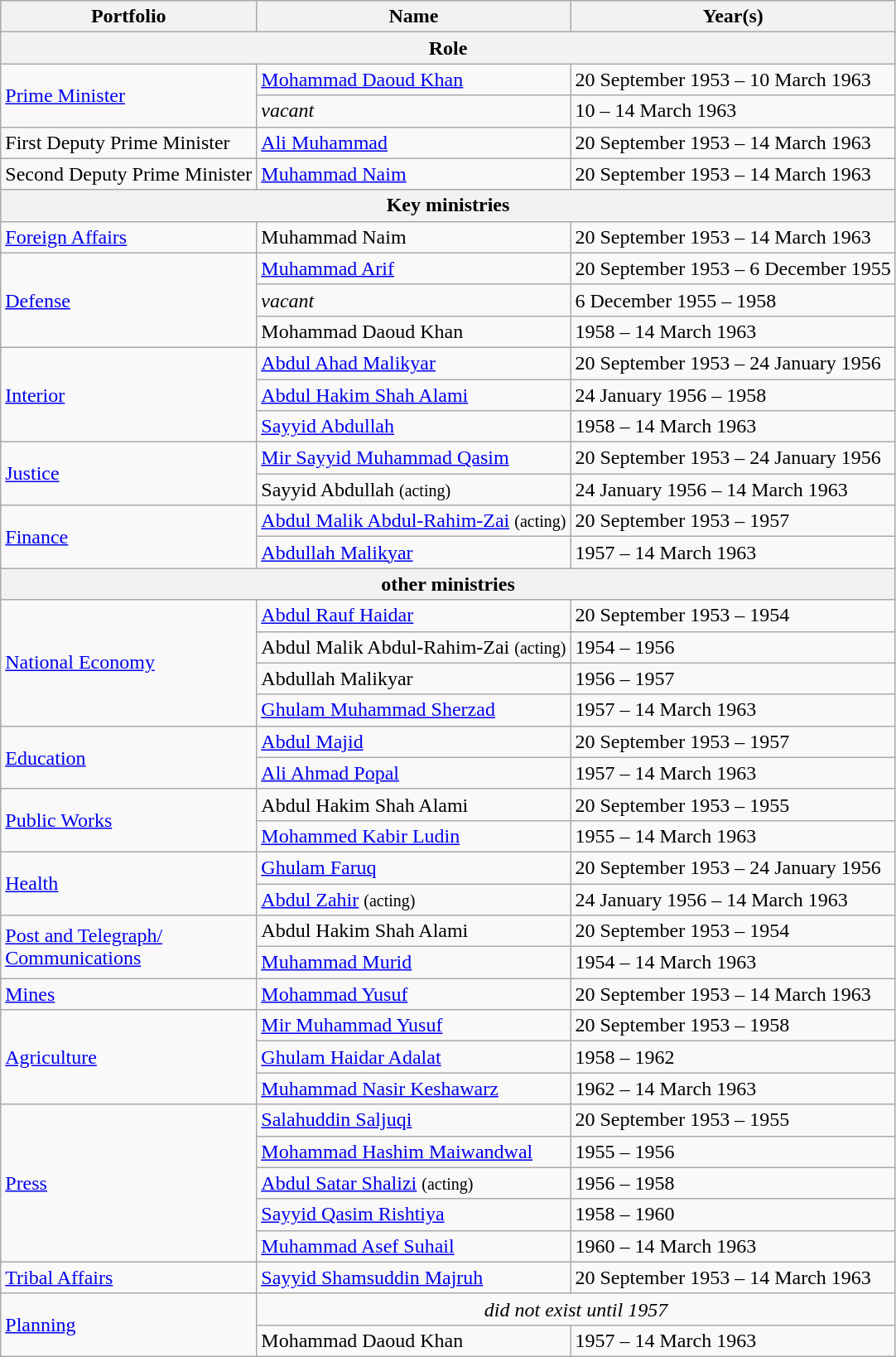<table class="wikitable sortable">
<tr>
<th>Portfolio</th>
<th>Name</th>
<th>Year(s)</th>
</tr>
<tr>
<th colspan="6"><strong>Role</strong></th>
</tr>
<tr>
<td rowspan="2"><a href='#'>Prime Minister</a></td>
<td><a href='#'>Mohammad Daoud Khan</a></td>
<td>20 September 1953 – 10 March 1963</td>
</tr>
<tr>
<td><em>vacant</em></td>
<td>10 – 14 March 1963</td>
</tr>
<tr>
<td>First Deputy Prime Minister</td>
<td><a href='#'>Ali Muhammad</a></td>
<td>20 September 1953 – 14 March 1963</td>
</tr>
<tr>
<td>Second Deputy Prime Minister</td>
<td><a href='#'>Muhammad Naim</a></td>
<td>20 September 1953 – 14 March 1963</td>
</tr>
<tr>
<th colspan="6"><strong>Key ministries</strong></th>
</tr>
<tr>
<td><a href='#'>Foreign Affairs</a></td>
<td>Muhammad Naim</td>
<td>20 September 1953 – 14 March 1963</td>
</tr>
<tr>
<td rowspan="3"><a href='#'>Defense</a></td>
<td><a href='#'>Muhammad Arif</a></td>
<td>20 September 1953 – 6 December 1955</td>
</tr>
<tr>
<td><em>vacant</em></td>
<td>6 December 1955 – 1958</td>
</tr>
<tr>
<td>Mohammad Daoud Khan</td>
<td>1958 – 14 March 1963</td>
</tr>
<tr>
<td rowspan="3"><a href='#'>Interior</a></td>
<td><a href='#'>Abdul Ahad Malikyar</a></td>
<td>20 September 1953 – 24 January 1956</td>
</tr>
<tr>
<td><a href='#'>Abdul Hakim Shah Alami</a></td>
<td>24 January 1956 – 1958</td>
</tr>
<tr>
<td><a href='#'>Sayyid Abdullah</a></td>
<td>1958 – 14 March 1963</td>
</tr>
<tr>
<td rowspan="2"><a href='#'>Justice</a></td>
<td><a href='#'>Mir Sayyid Muhammad Qasim</a></td>
<td>20 September 1953 – 24 January 1956</td>
</tr>
<tr>
<td>Sayyid Abdullah <small>(acting)</small></td>
<td>24 January 1956 – 14 March 1963</td>
</tr>
<tr>
<td rowspan="2"><a href='#'>Finance</a></td>
<td><a href='#'>Abdul Malik Abdul-Rahim-Zai</a> <small>(acting)</small></td>
<td>20 September 1953 – 1957</td>
</tr>
<tr>
<td><a href='#'>Abdullah Malikyar</a></td>
<td>1957 – 14 March 1963</td>
</tr>
<tr>
<th colspan="6"><strong>other ministries</strong></th>
</tr>
<tr>
<td rowspan="4"><a href='#'>National Economy</a></td>
<td><a href='#'>Abdul Rauf Haidar</a></td>
<td>20 September 1953 – 1954</td>
</tr>
<tr>
<td>Abdul Malik Abdul-Rahim-Zai <small>(acting)</small></td>
<td>1954 – 1956</td>
</tr>
<tr>
<td>Abdullah Malikyar</td>
<td>1956 – 1957</td>
</tr>
<tr>
<td><a href='#'>Ghulam Muhammad Sherzad</a></td>
<td>1957 – 14 March 1963</td>
</tr>
<tr>
<td rowspan="2"><a href='#'>Education</a></td>
<td><a href='#'>Abdul Majid</a></td>
<td>20 September 1953 – 1957</td>
</tr>
<tr>
<td><a href='#'>Ali Ahmad Popal</a></td>
<td>1957 – 14 March 1963</td>
</tr>
<tr>
<td rowspan="2"><a href='#'>Public Works</a></td>
<td>Abdul Hakim Shah Alami</td>
<td>20 September 1953 – 1955</td>
</tr>
<tr>
<td><a href='#'>Mohammed Kabir Ludin</a></td>
<td>1955 – 14 March 1963</td>
</tr>
<tr>
<td rowspan="2"><a href='#'>Health</a></td>
<td><a href='#'>Ghulam Faruq</a></td>
<td>20 September 1953 – 24 January 1956</td>
</tr>
<tr>
<td><a href='#'>Abdul Zahir</a> <small>(acting)</small></td>
<td>24 January 1956 – 14 March 1963</td>
</tr>
<tr>
<td rowspan="2"><a href='#'>Post and Telegraph/<br>Communications</a></td>
<td>Abdul Hakim Shah Alami</td>
<td>20 September 1953 – 1954</td>
</tr>
<tr>
<td><a href='#'>Muhammad Murid</a></td>
<td>1954 – 14 March 1963</td>
</tr>
<tr>
<td><a href='#'>Mines</a></td>
<td><a href='#'>Mohammad Yusuf</a></td>
<td>20 September 1953 – 14 March 1963</td>
</tr>
<tr>
<td rowspan="3"><a href='#'>Agriculture</a></td>
<td><a href='#'>Mir Muhammad Yusuf</a></td>
<td>20 September 1953 – 1958</td>
</tr>
<tr>
<td><a href='#'>Ghulam Haidar Adalat</a></td>
<td>1958 – 1962</td>
</tr>
<tr>
<td><a href='#'>Muhammad Nasir Keshawarz</a></td>
<td>1962 – 14 March 1963</td>
</tr>
<tr>
<td rowspan="5"><a href='#'>Press</a></td>
<td><a href='#'>Salahuddin Saljuqi</a></td>
<td>20 September 1953 – 1955</td>
</tr>
<tr>
<td><a href='#'>Mohammad Hashim Maiwandwal</a></td>
<td>1955 – 1956</td>
</tr>
<tr>
<td><a href='#'>Abdul Satar Shalizi</a> <small>(acting)</small></td>
<td>1956 – 1958</td>
</tr>
<tr>
<td><a href='#'>Sayyid Qasim Rishtiya</a></td>
<td>1958 – 1960</td>
</tr>
<tr>
<td><a href='#'>Muhammad Asef Suhail</a></td>
<td>1960 – 14 March 1963</td>
</tr>
<tr>
<td><a href='#'>Tribal Affairs</a></td>
<td><a href='#'>Sayyid Shamsuddin Majruh</a></td>
<td>20 September 1953 – 14 March 1963</td>
</tr>
<tr>
<td rowspan="2"><a href='#'>Planning</a></td>
<td colspan="2" style="text-align:center;"><em>did not exist until 1957</em></td>
</tr>
<tr>
<td>Mohammad Daoud Khan</td>
<td>1957 – 14 March 1963</td>
</tr>
</table>
